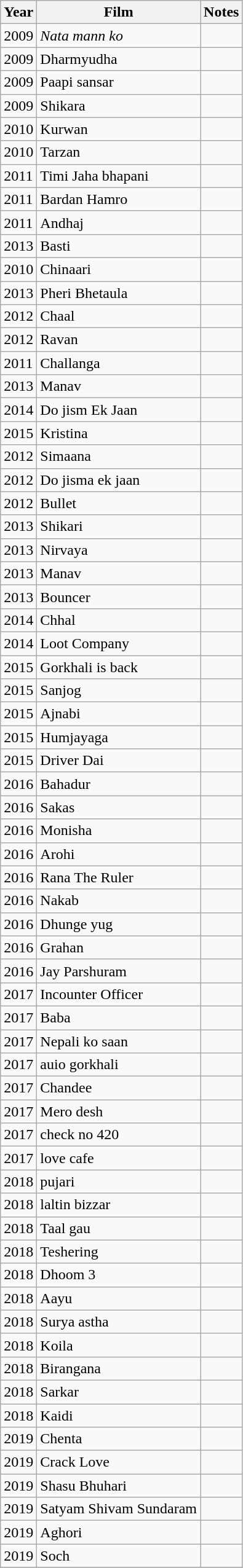<table class="wikitable sortable">
<tr style="text-align:center;">
<th>Year</th>
<th>Film</th>
<th class="unsortable">Notes</th>
</tr>
<tr>
<td>2009</td>
<td><em>Nata mann ko</em></td>
<td></td>
</tr>
<tr>
<td>2009</td>
<td>Dharmyudha</td>
<td></td>
</tr>
<tr>
<td>2009</td>
<td>Paapi sansar</td>
<td></td>
</tr>
<tr>
<td>2009</td>
<td>Shikara</td>
<td></td>
</tr>
<tr>
<td>2010</td>
<td>Kurwan</td>
<td></td>
</tr>
<tr>
<td>2010</td>
<td>Tarzan</td>
<td></td>
</tr>
<tr>
<td>2011</td>
<td>Timi Jaha bhapani</td>
<td></td>
</tr>
<tr>
<td>2011</td>
<td>Bardan Hamro</td>
<td></td>
</tr>
<tr>
<td>2011</td>
<td>Andhaj</td>
<td></td>
</tr>
<tr>
<td>2013</td>
<td>Basti</td>
<td></td>
</tr>
<tr>
<td>2010</td>
<td>Chinaari</td>
<td></td>
</tr>
<tr>
<td>2013</td>
<td>Pheri Bhetaula</td>
<td></td>
</tr>
<tr>
<td>2012</td>
<td>Chaal</td>
<td></td>
</tr>
<tr>
<td>2012</td>
<td>Ravan</td>
<td></td>
</tr>
<tr>
<td>2011</td>
<td>Challanga</td>
<td></td>
</tr>
<tr>
<td>2013</td>
<td>Manav</td>
<td></td>
</tr>
<tr>
<td>2014</td>
<td>Do jism Ek Jaan</td>
<td></td>
</tr>
<tr>
<td>2015</td>
<td>Kristina</td>
<td></td>
</tr>
<tr>
<td>2012</td>
<td>Simaana</td>
<td></td>
</tr>
<tr>
<td>2012</td>
<td>Do jisma ek jaan</td>
<td></td>
</tr>
<tr>
<td>2012</td>
<td>Bullet</td>
<td></td>
</tr>
<tr>
<td>2013</td>
<td>Shikari</td>
<td></td>
</tr>
<tr>
<td>2013</td>
<td>Nirvaya </td>
<td></td>
</tr>
<tr>
<td>2013</td>
<td>Manav</td>
<td></td>
</tr>
<tr>
<td>2013</td>
<td>Bouncer</td>
<td></td>
</tr>
<tr>
<td>2014</td>
<td>Chhal</td>
<td></td>
</tr>
<tr>
<td>2014</td>
<td>Loot Company</td>
<td></td>
</tr>
<tr>
<td>2015</td>
<td>Gorkhali is back</td>
<td></td>
</tr>
<tr>
<td>2015</td>
<td>Sanjog</td>
<td></td>
</tr>
<tr>
<td>2015</td>
<td>Ajnabi</td>
<td></td>
</tr>
<tr>
<td>2015</td>
<td>Humjayaga</td>
<td></td>
</tr>
<tr>
<td>2015</td>
<td>Driver Dai</td>
<td></td>
</tr>
<tr>
<td>2016</td>
<td>Bahadur</td>
<td></td>
</tr>
<tr>
<td>2016</td>
<td>Sakas</td>
<td></td>
</tr>
<tr>
<td>2016</td>
<td>Monisha</td>
<td></td>
</tr>
<tr>
<td>2016</td>
<td>Arohi</td>
<td></td>
</tr>
<tr>
<td>2016</td>
<td>Rana The Ruler</td>
<td></td>
</tr>
<tr>
<td>2016</td>
<td>Nakab</td>
<td></td>
</tr>
<tr>
<td>2016</td>
<td>Dhunge yug</td>
<td></td>
</tr>
<tr>
<td>2016</td>
<td>Grahan</td>
<td></td>
</tr>
<tr>
<td>2016</td>
<td>Jay Parshuram</td>
<td></td>
</tr>
<tr>
<td>2017</td>
<td>Incounter Officer</td>
<td></td>
</tr>
<tr>
<td>2017</td>
<td>Baba</td>
<td></td>
</tr>
<tr>
<td>2017</td>
<td>Nepali ko saan</td>
<td></td>
</tr>
<tr>
<td>2017</td>
<td>auio gorkhali</td>
<td></td>
</tr>
<tr>
<td>2017</td>
<td>Chandee</td>
<td></td>
</tr>
<tr>
<td>2017</td>
<td>Mero desh</td>
<td></td>
</tr>
<tr>
<td>2017</td>
<td>check no 420</td>
<td></td>
</tr>
<tr>
<td>2017</td>
<td>love cafe</td>
<td></td>
</tr>
<tr>
<td>2018</td>
<td>pujari</td>
<td></td>
</tr>
<tr>
<td>2018</td>
<td>laltin bizzar</td>
<td></td>
</tr>
<tr>
<td>2018</td>
<td>Taal gau</td>
<td></td>
</tr>
<tr>
<td>2018</td>
<td>Teshering</td>
<td></td>
</tr>
<tr>
<td>2018</td>
<td>Dhoom 3</td>
<td></td>
</tr>
<tr>
<td>2018</td>
<td>Aayu</td>
<td></td>
</tr>
<tr>
<td>2018</td>
<td>Surya astha</td>
<td></td>
</tr>
<tr>
<td>2018</td>
<td>Koila</td>
<td></td>
</tr>
<tr>
<td>2018</td>
<td>Birangana</td>
<td></td>
</tr>
<tr>
<td>2018</td>
<td>Sarkar</td>
<td></td>
</tr>
<tr>
<td>2018</td>
<td>Kaidi</td>
<td></td>
</tr>
<tr>
<td>2019</td>
<td>Chenta</td>
<td></td>
</tr>
<tr>
<td>2019</td>
<td>Crack Love</td>
<td></td>
</tr>
<tr>
<td>2019</td>
<td>Shasu Bhuhari</td>
<td></td>
</tr>
<tr>
<td>2019</td>
<td>Satyam Shivam Sundaram</td>
<td></td>
</tr>
<tr>
<td>2019</td>
<td>Aghori</td>
<td></td>
</tr>
<tr>
<td>2019</td>
<td>Soch</td>
<td></td>
</tr>
<tr>
</tr>
</table>
